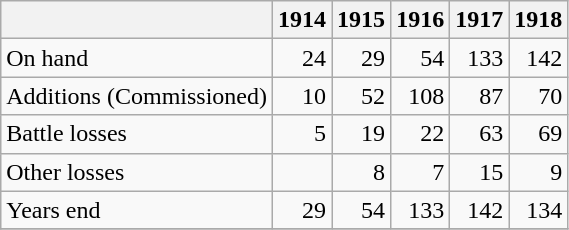<table class="wikitable" style="text-align: right">
<tr>
<th style="text-align: left;"></th>
<th>1914</th>
<th>1915</th>
<th>1916</th>
<th>1917</th>
<th>1918</th>
</tr>
<tr>
<td align=left>On hand</td>
<td>24</td>
<td>29</td>
<td>54</td>
<td>133</td>
<td>142</td>
</tr>
<tr>
<td align=left>Additions (Commissioned)</td>
<td>10</td>
<td>52</td>
<td>108</td>
<td>87</td>
<td>70</td>
</tr>
<tr>
<td align=left>Battle losses</td>
<td>5</td>
<td>19</td>
<td>22</td>
<td>63</td>
<td>69</td>
</tr>
<tr>
<td align=left>Other losses</td>
<td></td>
<td>8</td>
<td>7</td>
<td>15</td>
<td>9</td>
</tr>
<tr>
<td align=left>Years end</td>
<td>29</td>
<td>54</td>
<td>133</td>
<td>142</td>
<td>134</td>
</tr>
<tr>
</tr>
</table>
